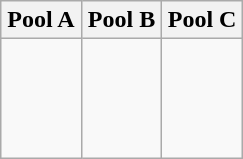<table class="wikitable">
<tr>
<th width=33%>Pool A</th>
<th width=33%>Pool B</th>
<th width=33%>Pool C</th>
</tr>
<tr>
<td><br><br>
<br>
<br></td>
<td><br><br>
<br>
<br></td>
<td><br><br>
<br>
<br></td>
</tr>
</table>
